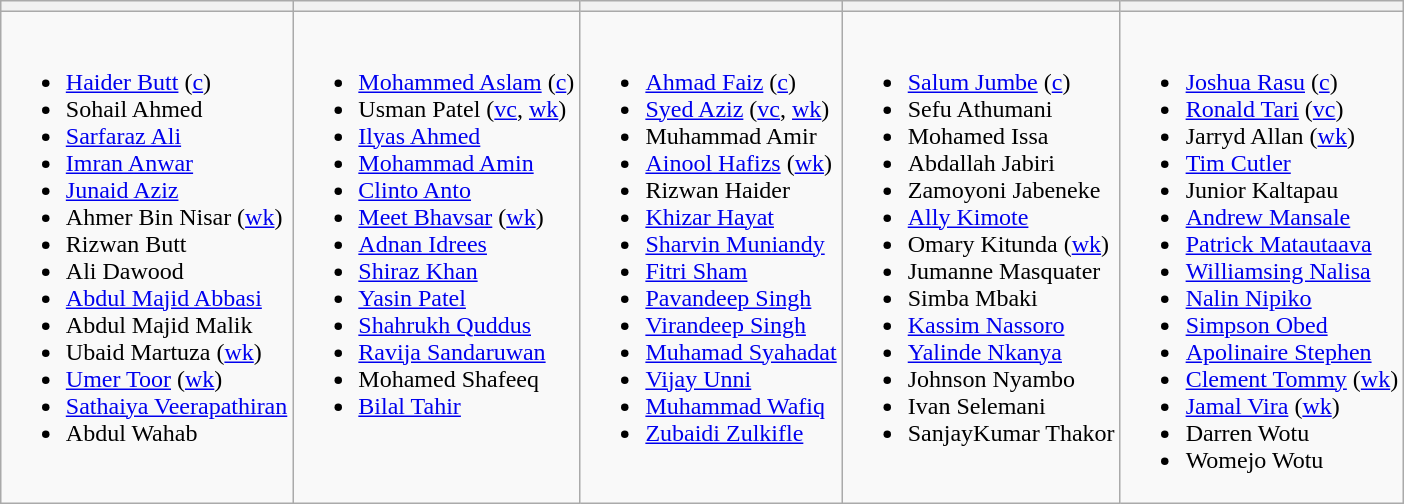<table class="wikitable" style="text-align:left; margin:auto">
<tr>
<th></th>
<th></th>
<th></th>
<th></th>
<th></th>
</tr>
<tr>
<td valign=top><br><ul><li><a href='#'>Haider Butt</a> (<a href='#'>c</a>)</li><li>Sohail Ahmed</li><li><a href='#'>Sarfaraz Ali</a></li><li><a href='#'>Imran Anwar</a></li><li><a href='#'>Junaid Aziz</a></li><li>Ahmer Bin Nisar (<a href='#'>wk</a>)</li><li>Rizwan Butt</li><li>Ali Dawood</li><li><a href='#'>Abdul Majid Abbasi</a></li><li>Abdul Majid Malik</li><li>Ubaid Martuza (<a href='#'>wk</a>)</li><li><a href='#'>Umer Toor</a> (<a href='#'>wk</a>)</li><li><a href='#'>Sathaiya Veerapathiran</a></li><li>Abdul Wahab</li></ul></td>
<td valign=top><br><ul><li><a href='#'>Mohammed Aslam</a> (<a href='#'>c</a>)</li><li>Usman Patel (<a href='#'>vc</a>, <a href='#'>wk</a>)</li><li><a href='#'>Ilyas Ahmed</a></li><li><a href='#'>Mohammad Amin</a></li><li><a href='#'>Clinto Anto</a></li><li><a href='#'>Meet Bhavsar</a> (<a href='#'>wk</a>)</li><li><a href='#'>Adnan Idrees</a></li><li><a href='#'>Shiraz Khan</a></li><li><a href='#'>Yasin Patel</a></li><li><a href='#'>Shahrukh Quddus</a></li><li><a href='#'>Ravija Sandaruwan</a></li><li>Mohamed Shafeeq</li><li><a href='#'>Bilal Tahir</a></li></ul></td>
<td valign=top><br><ul><li><a href='#'>Ahmad Faiz</a> (<a href='#'>c</a>)</li><li><a href='#'>Syed Aziz</a> (<a href='#'>vc</a>, <a href='#'>wk</a>)</li><li>Muhammad Amir</li><li><a href='#'>Ainool Hafizs</a> (<a href='#'>wk</a>)</li><li>Rizwan Haider</li><li><a href='#'>Khizar Hayat</a></li><li><a href='#'>Sharvin Muniandy</a></li><li><a href='#'>Fitri Sham</a></li><li><a href='#'>Pavandeep Singh</a></li><li><a href='#'>Virandeep Singh</a></li><li><a href='#'>Muhamad Syahadat</a></li><li><a href='#'>Vijay Unni</a></li><li><a href='#'>Muhammad Wafiq</a></li><li><a href='#'>Zubaidi Zulkifle</a></li></ul></td>
<td valign=top><br><ul><li><a href='#'>Salum Jumbe</a> (<a href='#'>c</a>)</li><li>Sefu Athumani</li><li>Mohamed Issa</li><li>Abdallah Jabiri</li><li>Zamoyoni Jabeneke</li><li><a href='#'>Ally Kimote</a></li><li>Omary Kitunda (<a href='#'>wk</a>)</li><li>Jumanne Masquater</li><li>Simba Mbaki</li><li><a href='#'>Kassim Nassoro</a></li><li><a href='#'>Yalinde Nkanya</a></li><li>Johnson Nyambo</li><li>Ivan Selemani</li><li>SanjayKumar Thakor</li></ul></td>
<td valign=top><br><ul><li><a href='#'>Joshua Rasu</a> (<a href='#'>c</a>)</li><li><a href='#'>Ronald Tari</a> (<a href='#'>vc</a>)</li><li>Jarryd Allan (<a href='#'>wk</a>)</li><li><a href='#'>Tim Cutler</a></li><li>Junior Kaltapau</li><li><a href='#'>Andrew Mansale</a></li><li><a href='#'>Patrick Matautaava</a></li><li><a href='#'>Williamsing Nalisa</a></li><li><a href='#'>Nalin Nipiko</a></li><li><a href='#'>Simpson Obed</a></li><li><a href='#'>Apolinaire Stephen</a></li><li><a href='#'>Clement Tommy</a> (<a href='#'>wk</a>)</li><li><a href='#'>Jamal Vira</a> (<a href='#'>wk</a>)</li><li>Darren Wotu</li><li>Womejo Wotu</li></ul></td>
</tr>
</table>
